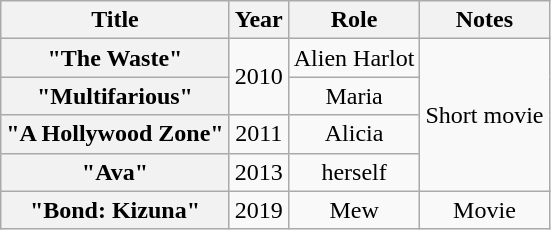<table class="wikitable plainrowheaders" style="text-align:center;">
<tr>
<th scope="col">Title</th>
<th scope="col">Year</th>
<th scope="col">Role</th>
<th scope="col">Notes</th>
</tr>
<tr>
<th scope="row">"The Waste"</th>
<td rowspan="2">2010</td>
<td>Alien Harlot</td>
<td rowspan="4">Short movie</td>
</tr>
<tr>
<th scope="row">"Multifarious"</th>
<td>Maria</td>
</tr>
<tr>
<th scope="row">"A Hollywood Zone"</th>
<td rowspan="1">2011</td>
<td>Alicia</td>
</tr>
<tr>
<th scope="row">"Ava"</th>
<td rowspan="1">2013</td>
<td>herself</td>
</tr>
<tr>
<th scope="row">"Bond: Kizuna"</th>
<td rowspan="1">2019</td>
<td>Mew</td>
<td>Movie</td>
</tr>
</table>
